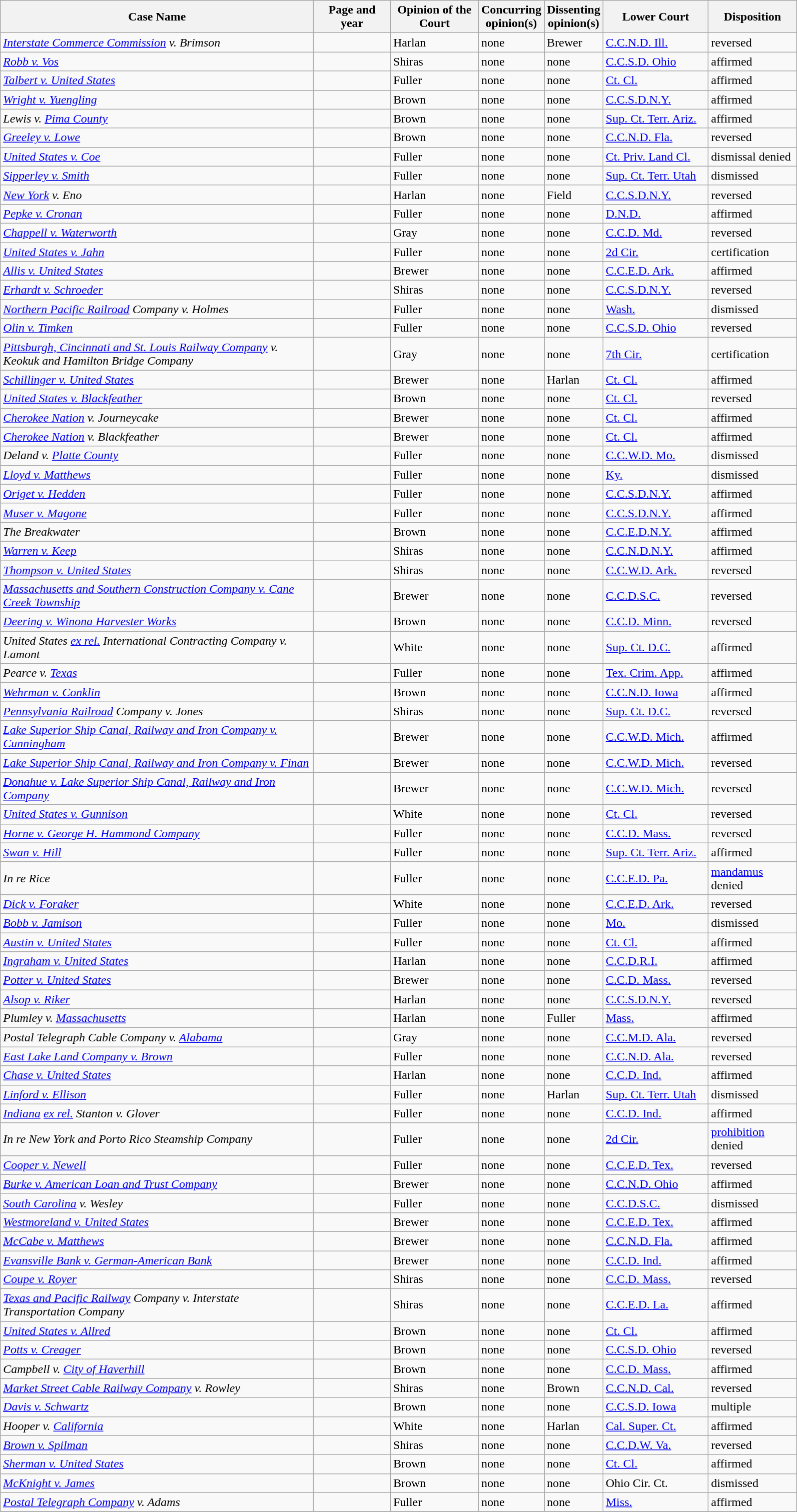<table class="wikitable sortable">
<tr>
<th scope="col" style="width: 410px;">Case Name</th>
<th scope="col" style="width: 95px;">Page and year</th>
<th scope="col" style="width: 110px;">Opinion of the Court</th>
<th scope="col" style="width: 10px;">Concurring opinion(s)</th>
<th scope="col" style="width: 10px;">Dissenting opinion(s)</th>
<th scope="col" style="width: 133px;">Lower Court</th>
<th scope="col" style="width: 110px;">Disposition</th>
</tr>
<tr>
<td><em><a href='#'>Interstate Commerce Commission</a> v. Brimson</em></td>
<td align="right"></td>
<td>Harlan </td>
<td>none</td>
<td>Brewer</td>
<td><a href='#'>C.C.N.D. Ill.</a></td>
<td>reversed</td>
</tr>
<tr>
<td><em><a href='#'>Robb v. Vos</a></em></td>
<td align="right"></td>
<td>Shiras</td>
<td>none</td>
<td>none</td>
<td><a href='#'>C.C.S.D. Ohio</a></td>
<td>affirmed</td>
</tr>
<tr>
<td><em><a href='#'>Talbert v. United States</a></em></td>
<td align="right"></td>
<td>Fuller</td>
<td>none</td>
<td>none</td>
<td><a href='#'>Ct. Cl.</a></td>
<td>affirmed</td>
</tr>
<tr>
<td><em><a href='#'>Wright v. Yuengling</a></em></td>
<td align="right"></td>
<td>Brown</td>
<td>none</td>
<td>none</td>
<td><a href='#'>C.C.S.D.N.Y.</a></td>
<td>affirmed</td>
</tr>
<tr>
<td><em>Lewis v. <a href='#'>Pima County</a></em></td>
<td align="right"></td>
<td>Brown</td>
<td>none</td>
<td>none</td>
<td><a href='#'>Sup. Ct. Terr. Ariz.</a></td>
<td>affirmed</td>
</tr>
<tr>
<td><em><a href='#'>Greeley v. Lowe</a></em></td>
<td align="right"></td>
<td>Brown</td>
<td>none</td>
<td>none</td>
<td><a href='#'>C.C.N.D. Fla.</a></td>
<td>reversed</td>
</tr>
<tr>
<td><em><a href='#'>United States v. Coe</a></em></td>
<td align="right"></td>
<td>Fuller</td>
<td>none</td>
<td>none</td>
<td><a href='#'>Ct. Priv. Land Cl.</a></td>
<td>dismissal denied</td>
</tr>
<tr>
<td><em><a href='#'>Sipperley v. Smith</a></em></td>
<td align="right"></td>
<td>Fuller</td>
<td>none</td>
<td>none</td>
<td><a href='#'>Sup. Ct. Terr. Utah</a></td>
<td>dismissed</td>
</tr>
<tr>
<td><em><a href='#'>New York</a> v. Eno</em></td>
<td align="right"></td>
<td>Harlan</td>
<td>none</td>
<td>Field</td>
<td><a href='#'>C.C.S.D.N.Y.</a></td>
<td>reversed</td>
</tr>
<tr>
<td><em><a href='#'>Pepke v. Cronan</a></em></td>
<td align="right"></td>
<td>Fuller</td>
<td>none</td>
<td>none</td>
<td><a href='#'>D.N.D.</a></td>
<td>affirmed</td>
</tr>
<tr>
<td><em><a href='#'>Chappell v. Waterworth</a></em></td>
<td align="right"></td>
<td>Gray</td>
<td>none</td>
<td>none</td>
<td><a href='#'>C.C.D. Md.</a></td>
<td>reversed</td>
</tr>
<tr>
<td><em><a href='#'>United States v. Jahn</a></em></td>
<td align="right"></td>
<td>Fuller</td>
<td>none</td>
<td>none</td>
<td><a href='#'>2d Cir.</a></td>
<td>certification</td>
</tr>
<tr>
<td><em><a href='#'>Allis v. United States</a></em></td>
<td align="right"></td>
<td>Brewer</td>
<td>none</td>
<td>none</td>
<td><a href='#'>C.C.E.D. Ark.</a></td>
<td>affirmed</td>
</tr>
<tr>
<td><em><a href='#'>Erhardt v. Schroeder</a></em></td>
<td align="right"></td>
<td>Shiras</td>
<td>none</td>
<td>none</td>
<td><a href='#'>C.C.S.D.N.Y.</a></td>
<td>reversed</td>
</tr>
<tr>
<td><em><a href='#'>Northern Pacific Railroad</a> Company v. Holmes</em></td>
<td align="right"></td>
<td>Fuller</td>
<td>none</td>
<td>none</td>
<td><a href='#'>Wash.</a></td>
<td>dismissed</td>
</tr>
<tr>
<td><em><a href='#'>Olin v. Timken</a></em></td>
<td align="right"></td>
<td>Fuller</td>
<td>none</td>
<td>none</td>
<td><a href='#'>C.C.S.D. Ohio</a></td>
<td>reversed</td>
</tr>
<tr>
<td><em><a href='#'>Pittsburgh, Cincinnati and St. Louis Railway Company</a> v. Keokuk and Hamilton Bridge Company</em></td>
<td align="right"></td>
<td>Gray</td>
<td>none</td>
<td>none</td>
<td><a href='#'>7th Cir.</a></td>
<td>certification</td>
</tr>
<tr>
<td><em><a href='#'>Schillinger v. United States</a></em></td>
<td align="right"></td>
<td>Brewer</td>
<td>none</td>
<td>Harlan</td>
<td><a href='#'>Ct. Cl.</a></td>
<td>affirmed</td>
</tr>
<tr>
<td><em><a href='#'>United States v. Blackfeather</a></em></td>
<td align="right"></td>
<td>Brown</td>
<td>none</td>
<td>none</td>
<td><a href='#'>Ct. Cl.</a></td>
<td>reversed</td>
</tr>
<tr>
<td><em><a href='#'>Cherokee Nation</a> v. Journeycake</em></td>
<td align="right"></td>
<td>Brewer</td>
<td>none</td>
<td>none</td>
<td><a href='#'>Ct. Cl.</a></td>
<td>affirmed</td>
</tr>
<tr>
<td><em><a href='#'>Cherokee Nation</a> v. Blackfeather</em></td>
<td align="right"></td>
<td>Brewer</td>
<td>none</td>
<td>none</td>
<td><a href='#'>Ct. Cl.</a></td>
<td>affirmed</td>
</tr>
<tr>
<td><em>Deland v. <a href='#'>Platte County</a></em></td>
<td align="right"></td>
<td>Fuller</td>
<td>none</td>
<td>none</td>
<td><a href='#'>C.C.W.D. Mo.</a></td>
<td>dismissed</td>
</tr>
<tr>
<td><em><a href='#'>Lloyd v. Matthews</a></em></td>
<td align="right"></td>
<td>Fuller</td>
<td>none</td>
<td>none</td>
<td><a href='#'>Ky.</a></td>
<td>dismissed</td>
</tr>
<tr>
<td><em><a href='#'>Origet v. Hedden</a></em></td>
<td align="right"></td>
<td>Fuller</td>
<td>none</td>
<td>none</td>
<td><a href='#'>C.C.S.D.N.Y.</a></td>
<td>affirmed</td>
</tr>
<tr>
<td><em><a href='#'>Muser v. Magone</a></em></td>
<td align="right"></td>
<td>Fuller</td>
<td>none</td>
<td>none</td>
<td><a href='#'>C.C.S.D.N.Y.</a></td>
<td>affirmed</td>
</tr>
<tr>
<td><em>The Breakwater</em></td>
<td align="right"></td>
<td>Brown</td>
<td>none</td>
<td>none</td>
<td><a href='#'>C.C.E.D.N.Y.</a></td>
<td>affirmed</td>
</tr>
<tr>
<td><em><a href='#'>Warren v. Keep</a></em></td>
<td align="right"></td>
<td>Shiras</td>
<td>none</td>
<td>none</td>
<td><a href='#'>C.C.N.D.N.Y.</a></td>
<td>affirmed</td>
</tr>
<tr>
<td><em><a href='#'>Thompson v. United States</a></em></td>
<td align="right"></td>
<td>Shiras</td>
<td>none</td>
<td>none</td>
<td><a href='#'>C.C.W.D. Ark.</a></td>
<td>reversed</td>
</tr>
<tr>
<td><em><a href='#'>Massachusetts and Southern Construction Company v. Cane Creek Township</a></em></td>
<td align="right"></td>
<td>Brewer</td>
<td>none</td>
<td>none</td>
<td><a href='#'>C.C.D.S.C.</a></td>
<td>reversed</td>
</tr>
<tr>
<td><em><a href='#'>Deering v. Winona Harvester Works</a></em></td>
<td align="right"></td>
<td>Brown</td>
<td>none</td>
<td>none</td>
<td><a href='#'>C.C.D. Minn.</a></td>
<td>reversed</td>
</tr>
<tr>
<td><em>United States <a href='#'>ex rel.</a> International Contracting Company v. Lamont</em></td>
<td align="right"></td>
<td>White</td>
<td>none</td>
<td>none</td>
<td><a href='#'>Sup. Ct. D.C.</a></td>
<td>affirmed</td>
</tr>
<tr>
<td><em>Pearce v. <a href='#'>Texas</a></em></td>
<td align="right"></td>
<td>Fuller</td>
<td>none</td>
<td>none</td>
<td><a href='#'>Tex. Crim. App.</a></td>
<td>affirmed</td>
</tr>
<tr>
<td><em><a href='#'>Wehrman v. Conklin</a></em></td>
<td align="right"></td>
<td>Brown</td>
<td>none</td>
<td>none</td>
<td><a href='#'>C.C.N.D. Iowa</a></td>
<td>affirmed</td>
</tr>
<tr>
<td><em><a href='#'>Pennsylvania Railroad</a> Company v. Jones </em></td>
<td align="right"></td>
<td>Shiras</td>
<td>none</td>
<td>none</td>
<td><a href='#'>Sup. Ct. D.C.</a></td>
<td>reversed</td>
</tr>
<tr>
<td><em><a href='#'>Lake Superior Ship Canal, Railway and Iron Company v. Cunningham</a></em></td>
<td align="right"></td>
<td>Brewer</td>
<td>none</td>
<td>none</td>
<td><a href='#'>C.C.W.D. Mich.</a></td>
<td>affirmed</td>
</tr>
<tr>
<td><em><a href='#'>Lake Superior Ship Canal, Railway and Iron Company v. Finan</a></em></td>
<td align="right"></td>
<td>Brewer</td>
<td>none</td>
<td>none</td>
<td><a href='#'>C.C.W.D. Mich.</a></td>
<td>reversed</td>
</tr>
<tr>
<td><em><a href='#'>Donahue v. Lake Superior Ship Canal, Railway and Iron Company</a></em></td>
<td align="right"></td>
<td>Brewer</td>
<td>none</td>
<td>none</td>
<td><a href='#'>C.C.W.D. Mich.</a></td>
<td>reversed</td>
</tr>
<tr>
<td><em><a href='#'>United States v. Gunnison</a></em></td>
<td align="right"></td>
<td>White</td>
<td>none</td>
<td>none</td>
<td><a href='#'>Ct. Cl.</a></td>
<td>reversed</td>
</tr>
<tr>
<td><em><a href='#'>Horne v. George H. Hammond Company</a></em></td>
<td align="right"></td>
<td>Fuller</td>
<td>none</td>
<td>none</td>
<td><a href='#'>C.C.D. Mass.</a></td>
<td>reversed</td>
</tr>
<tr>
<td><em><a href='#'>Swan v. Hill</a></em></td>
<td align="right"></td>
<td>Fuller</td>
<td>none</td>
<td>none</td>
<td><a href='#'>Sup. Ct. Terr. Ariz.</a></td>
<td>affirmed</td>
</tr>
<tr>
<td><em>In re Rice</em></td>
<td align="right"></td>
<td>Fuller</td>
<td>none</td>
<td>none</td>
<td><a href='#'>C.C.E.D. Pa.</a></td>
<td><a href='#'>mandamus</a> denied</td>
</tr>
<tr>
<td><em><a href='#'>Dick v. Foraker</a></em></td>
<td align="right"></td>
<td>White</td>
<td>none</td>
<td>none</td>
<td><a href='#'>C.C.E.D. Ark.</a></td>
<td>reversed</td>
</tr>
<tr>
<td><em><a href='#'>Bobb v. Jamison</a></em></td>
<td align="right"></td>
<td>Fuller</td>
<td>none</td>
<td>none</td>
<td><a href='#'>Mo.</a></td>
<td>dismissed</td>
</tr>
<tr>
<td><em><a href='#'>Austin v. United States</a></em></td>
<td align="right"></td>
<td>Fuller</td>
<td>none</td>
<td>none</td>
<td><a href='#'>Ct. Cl.</a></td>
<td>affirmed</td>
</tr>
<tr>
<td><em><a href='#'>Ingraham v. United States</a></em></td>
<td align="right"></td>
<td>Harlan</td>
<td>none</td>
<td>none</td>
<td><a href='#'>C.C.D.R.I.</a></td>
<td>affirmed</td>
</tr>
<tr>
<td><em><a href='#'>Potter v. United States</a></em></td>
<td align="right"></td>
<td>Brewer</td>
<td>none</td>
<td>none</td>
<td><a href='#'>C.C.D. Mass.</a></td>
<td>reversed</td>
</tr>
<tr>
<td><em><a href='#'>Alsop v. Riker</a></em></td>
<td align="right"></td>
<td>Harlan</td>
<td>none</td>
<td>none</td>
<td><a href='#'>C.C.S.D.N.Y.</a></td>
<td>reversed</td>
</tr>
<tr>
<td><em>Plumley v. <a href='#'>Massachusetts</a></em></td>
<td align="right"></td>
<td>Harlan</td>
<td>none</td>
<td>Fuller</td>
<td><a href='#'>Mass.</a></td>
<td>affirmed</td>
</tr>
<tr>
<td><em>Postal Telegraph Cable Company v. <a href='#'>Alabama</a></em></td>
<td align="right"></td>
<td>Gray</td>
<td>none</td>
<td>none</td>
<td><a href='#'>C.C.M.D. Ala.</a></td>
<td>reversed</td>
</tr>
<tr>
<td><em><a href='#'>East Lake Land Company v. Brown</a></em></td>
<td align="right"></td>
<td>Fuller</td>
<td>none</td>
<td>none</td>
<td><a href='#'>C.C.N.D. Ala.</a></td>
<td>reversed</td>
</tr>
<tr>
<td><em><a href='#'>Chase v. United States</a></em></td>
<td align="right"></td>
<td>Harlan</td>
<td>none</td>
<td>none</td>
<td><a href='#'>C.C.D. Ind.</a></td>
<td>affirmed</td>
</tr>
<tr>
<td><em><a href='#'>Linford v. Ellison</a></em></td>
<td align="right"></td>
<td>Fuller</td>
<td>none</td>
<td>Harlan</td>
<td><a href='#'>Sup. Ct. Terr. Utah</a></td>
<td>dismissed</td>
</tr>
<tr>
<td><em><a href='#'>Indiana</a> <a href='#'>ex rel.</a> Stanton v. Glover</em></td>
<td align="right"></td>
<td>Fuller</td>
<td>none</td>
<td>none</td>
<td><a href='#'>C.C.D. Ind.</a></td>
<td>affirmed</td>
</tr>
<tr>
<td><em>In re New York and Porto Rico Steamship Company</em></td>
<td align="right"></td>
<td>Fuller</td>
<td>none</td>
<td>none</td>
<td><a href='#'>2d Cir.</a></td>
<td><a href='#'>prohibition</a> denied</td>
</tr>
<tr>
<td><em><a href='#'>Cooper v. Newell</a></em></td>
<td align="right"></td>
<td>Fuller</td>
<td>none</td>
<td>none</td>
<td><a href='#'>C.C.E.D. Tex.</a></td>
<td>reversed</td>
</tr>
<tr>
<td><em><a href='#'>Burke v. American Loan and Trust Company</a></em></td>
<td align="right"></td>
<td>Brewer</td>
<td>none</td>
<td>none</td>
<td><a href='#'>C.C.N.D. Ohio</a></td>
<td>affirmed</td>
</tr>
<tr>
<td><em><a href='#'>South Carolina</a> v. Wesley</em></td>
<td align="right"></td>
<td>Fuller</td>
<td>none</td>
<td>none</td>
<td><a href='#'>C.C.D.S.C.</a></td>
<td>dismissed</td>
</tr>
<tr>
<td><em><a href='#'>Westmoreland v. United States</a></em></td>
<td align="right"></td>
<td>Brewer</td>
<td>none</td>
<td>none</td>
<td><a href='#'>C.C.E.D. Tex.</a></td>
<td>affirmed</td>
</tr>
<tr>
<td><em><a href='#'>McCabe v. Matthews</a></em></td>
<td align="right"></td>
<td>Brewer</td>
<td>none</td>
<td>none</td>
<td><a href='#'>C.C.N.D. Fla.</a></td>
<td>affirmed</td>
</tr>
<tr>
<td><em><a href='#'>Evansville Bank v. German-American Bank</a></em></td>
<td align="right"></td>
<td>Brewer</td>
<td>none</td>
<td>none</td>
<td><a href='#'>C.C.D. Ind.</a></td>
<td>affirmed</td>
</tr>
<tr>
<td><em><a href='#'>Coupe v. Royer</a></em></td>
<td align="right"></td>
<td>Shiras</td>
<td>none</td>
<td>none</td>
<td><a href='#'>C.C.D. Mass.</a></td>
<td>reversed</td>
</tr>
<tr>
<td><em><a href='#'>Texas and Pacific Railway</a> Company v. Interstate Transportation Company</em></td>
<td align="right"></td>
<td>Shiras</td>
<td>none</td>
<td>none</td>
<td><a href='#'>C.C.E.D. La.</a></td>
<td>affirmed</td>
</tr>
<tr>
<td><em><a href='#'>United States v. Allred</a></em></td>
<td align="right"></td>
<td>Brown</td>
<td>none</td>
<td>none</td>
<td><a href='#'>Ct. Cl.</a></td>
<td>affirmed</td>
</tr>
<tr>
<td><em><a href='#'>Potts v. Creager</a></em></td>
<td align="right"></td>
<td>Brown</td>
<td>none</td>
<td>none</td>
<td><a href='#'>C.C.S.D. Ohio</a></td>
<td>reversed</td>
</tr>
<tr>
<td><em>Campbell v. <a href='#'>City of Haverhill</a></em></td>
<td align="right"></td>
<td>Brown</td>
<td>none</td>
<td>none</td>
<td><a href='#'>C.C.D. Mass.</a></td>
<td>affirmed</td>
</tr>
<tr>
<td><em><a href='#'>Market Street Cable Railway Company</a> v. Rowley</em></td>
<td align="right"></td>
<td>Shiras</td>
<td>none</td>
<td>Brown</td>
<td><a href='#'>C.C.N.D. Cal.</a></td>
<td>reversed</td>
</tr>
<tr>
<td><em><a href='#'>Davis v. Schwartz</a></em></td>
<td align="right"></td>
<td>Brown</td>
<td>none</td>
<td>none</td>
<td><a href='#'>C.C.S.D. Iowa</a></td>
<td>multiple</td>
</tr>
<tr>
<td><em>Hooper v. <a href='#'>California</a></em></td>
<td align="right"></td>
<td>White</td>
<td>none</td>
<td>Harlan</td>
<td><a href='#'>Cal. Super. Ct.</a></td>
<td>affirmed</td>
</tr>
<tr>
<td><em><a href='#'>Brown v. Spilman</a></em></td>
<td align="right"></td>
<td>Shiras</td>
<td>none</td>
<td>none</td>
<td><a href='#'>C.C.D.W. Va.</a></td>
<td>reversed</td>
</tr>
<tr>
<td><em><a href='#'>Sherman v. United States</a></em></td>
<td align="right"></td>
<td>Brown</td>
<td>none</td>
<td>none</td>
<td><a href='#'>Ct. Cl.</a></td>
<td>affirmed</td>
</tr>
<tr>
<td><em><a href='#'>McKnight v. James</a></em></td>
<td align="right"></td>
<td>Brown</td>
<td>none</td>
<td>none</td>
<td>Ohio Cir. Ct.</td>
<td>dismissed</td>
</tr>
<tr>
<td><em><a href='#'>Postal Telegraph Company</a> v. Adams</em></td>
<td align="right"></td>
<td>Fuller</td>
<td>none</td>
<td>none</td>
<td><a href='#'>Miss.</a></td>
<td>affirmed</td>
</tr>
<tr>
</tr>
</table>
